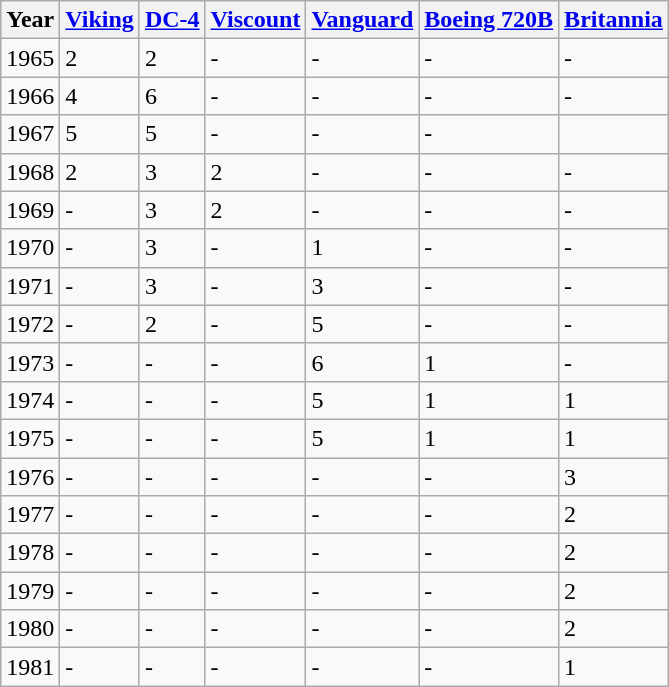<table class="wikitable">
<tr>
<th>Year</th>
<th><a href='#'>Viking</a></th>
<th><a href='#'>DC-4</a></th>
<th><a href='#'>Viscount</a></th>
<th><a href='#'>Vanguard</a></th>
<th><a href='#'>Boeing 720B</a></th>
<th><a href='#'>Britannia</a></th>
</tr>
<tr>
<td>1965</td>
<td>2</td>
<td>2</td>
<td>-</td>
<td>-</td>
<td>-</td>
<td>-</td>
</tr>
<tr>
<td>1966</td>
<td>4</td>
<td>6</td>
<td>-</td>
<td>-</td>
<td>-</td>
<td>-</td>
</tr>
<tr>
<td>1967</td>
<td>5</td>
<td>5</td>
<td>-</td>
<td>-</td>
<td>-</td>
</tr>
<tr>
<td>1968</td>
<td>2</td>
<td>3</td>
<td>2</td>
<td>-</td>
<td>-</td>
<td>-</td>
</tr>
<tr>
<td>1969</td>
<td>-</td>
<td>3</td>
<td>2</td>
<td>-</td>
<td>-</td>
<td>-</td>
</tr>
<tr>
<td>1970</td>
<td>-</td>
<td>3</td>
<td>-</td>
<td>1</td>
<td>-</td>
<td>-</td>
</tr>
<tr>
<td>1971</td>
<td>-</td>
<td>3</td>
<td>-</td>
<td>3</td>
<td>-</td>
<td>-</td>
</tr>
<tr>
<td>1972</td>
<td>-</td>
<td>2</td>
<td>-</td>
<td>5</td>
<td>-</td>
<td>-</td>
</tr>
<tr>
<td>1973</td>
<td>-</td>
<td>-</td>
<td>-</td>
<td>6</td>
<td>1</td>
<td>-</td>
</tr>
<tr>
<td>1974</td>
<td>-</td>
<td>-</td>
<td>-</td>
<td>5</td>
<td>1</td>
<td>1</td>
</tr>
<tr>
<td>1975</td>
<td>-</td>
<td>-</td>
<td>-</td>
<td>5</td>
<td>1</td>
<td>1</td>
</tr>
<tr>
<td>1976</td>
<td>-</td>
<td>-</td>
<td>-</td>
<td>-</td>
<td>-</td>
<td>3</td>
</tr>
<tr>
<td>1977</td>
<td>-</td>
<td>-</td>
<td>-</td>
<td>-</td>
<td>-</td>
<td>2</td>
</tr>
<tr>
<td>1978</td>
<td>-</td>
<td>-</td>
<td>-</td>
<td>-</td>
<td>-</td>
<td>2</td>
</tr>
<tr>
<td>1979</td>
<td>-</td>
<td>-</td>
<td>-</td>
<td>-</td>
<td>-</td>
<td>2</td>
</tr>
<tr>
<td>1980</td>
<td>-</td>
<td>-</td>
<td>-</td>
<td>-</td>
<td>-</td>
<td>2</td>
</tr>
<tr>
<td>1981</td>
<td>-</td>
<td>-</td>
<td>-</td>
<td>-</td>
<td>-</td>
<td>1</td>
</tr>
</table>
